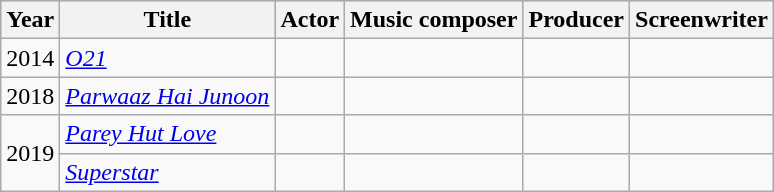<table class="wikitable sortable plainrowheaders">
<tr style="background:#ccc; text-align:center;">
<th scope="col">Year</th>
<th scope="col">Title</th>
<th scope="col">Actor</th>
<th scope="col">Music composer</th>
<th scope="col">Producer</th>
<th scope="col">Screenwriter</th>
</tr>
<tr>
<td>2014</td>
<td><a href='#'><em>O21</em></a></td>
<td></td>
<td></td>
<td></td>
<td></td>
</tr>
<tr>
<td>2018</td>
<td><em><a href='#'>Parwaaz Hai Junoon</a></em></td>
<td></td>
<td></td>
<td></td>
<td></td>
</tr>
<tr>
<td rowspan="2">2019</td>
<td><em><a href='#'>Parey Hut Love</a></em></td>
<td></td>
<td></td>
<td></td>
<td></td>
</tr>
<tr>
<td><a href='#'><em>Superstar</em></a></td>
<td></td>
<td></td>
<td></td>
<td></td>
</tr>
</table>
